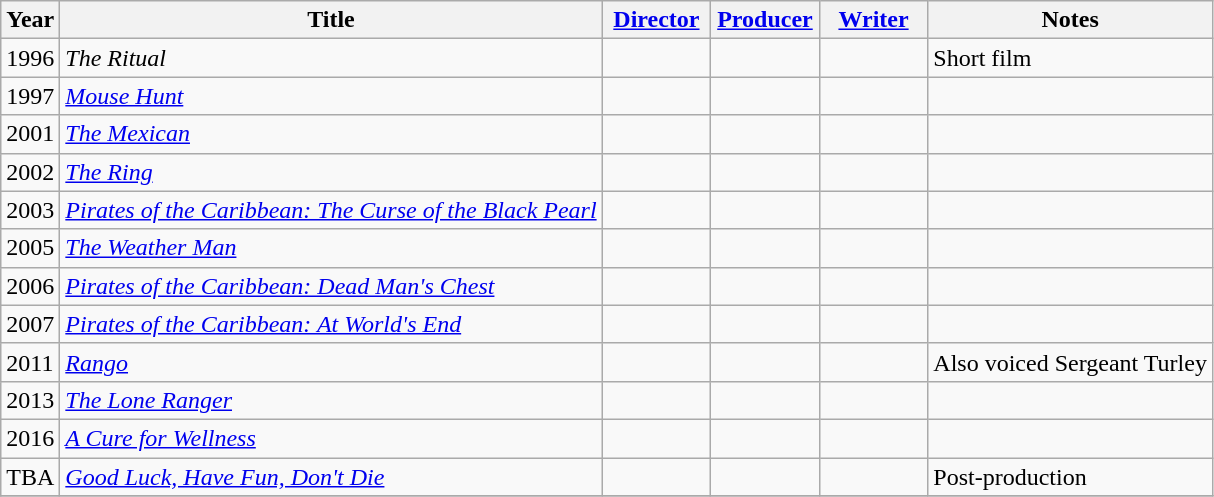<table class="wikitable plainrowheaders">
<tr>
<th>Year</th>
<th>Title</th>
<th width="65"><a href='#'>Director</a></th>
<th width="65"><a href='#'>Producer</a></th>
<th width="65"><a href='#'>Writer</a></th>
<th scope="col">Notes</th>
</tr>
<tr>
<td>1996</td>
<td><em>The Ritual</em></td>
<td></td>
<td></td>
<td></td>
<td>Short film</td>
</tr>
<tr>
<td>1997</td>
<td><em><a href='#'>Mouse Hunt</a></em></td>
<td></td>
<td></td>
<td></td>
<td></td>
</tr>
<tr>
<td>2001</td>
<td><em><a href='#'>The Mexican</a></em></td>
<td></td>
<td></td>
<td></td>
<td></td>
</tr>
<tr>
<td>2002</td>
<td><em><a href='#'>The Ring</a></em></td>
<td></td>
<td></td>
<td></td>
<td></td>
</tr>
<tr>
<td>2003</td>
<td><em><a href='#'>Pirates of the Caribbean: The Curse of the Black Pearl</a></em></td>
<td></td>
<td></td>
<td></td>
<td></td>
</tr>
<tr>
<td>2005</td>
<td><em><a href='#'>The Weather Man</a></em></td>
<td></td>
<td></td>
<td></td>
<td></td>
</tr>
<tr>
<td>2006</td>
<td><em><a href='#'>Pirates of the Caribbean: Dead Man's Chest</a></em></td>
<td></td>
<td></td>
<td></td>
<td></td>
</tr>
<tr>
<td>2007</td>
<td><em><a href='#'>Pirates of the Caribbean: At World's End</a></em></td>
<td></td>
<td></td>
<td></td>
<td></td>
</tr>
<tr>
<td>2011</td>
<td><em><a href='#'>Rango</a></em></td>
<td></td>
<td></td>
<td></td>
<td>Also voiced Sergeant Turley</td>
</tr>
<tr>
<td>2013</td>
<td><em><a href='#'>The Lone Ranger</a></em></td>
<td></td>
<td></td>
<td></td>
<td></td>
</tr>
<tr>
<td>2016</td>
<td><em><a href='#'>A Cure for Wellness</a></em></td>
<td></td>
<td></td>
<td></td>
<td></td>
</tr>
<tr>
<td>TBA</td>
<td><em><a href='#'>Good Luck, Have Fun, Don't Die</a></em></td>
<td></td>
<td></td>
<td></td>
<td>Post-production</td>
</tr>
<tr>
</tr>
</table>
